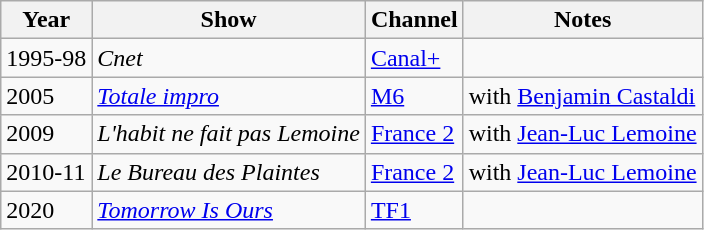<table class="wikitable">
<tr>
<th>Year</th>
<th>Show</th>
<th>Channel</th>
<th>Notes</th>
</tr>
<tr>
<td>1995-98</td>
<td><em>Cnet</em></td>
<td><a href='#'>Canal+</a></td>
<td></td>
</tr>
<tr>
<td>2005</td>
<td><em><a href='#'>Totale impro</a></em></td>
<td><a href='#'>M6</a></td>
<td>with <a href='#'>Benjamin Castaldi</a></td>
</tr>
<tr>
<td>2009</td>
<td><em>L'habit ne fait pas Lemoine</em></td>
<td><a href='#'>France 2</a></td>
<td>with <a href='#'>Jean-Luc Lemoine</a></td>
</tr>
<tr>
<td>2010-11</td>
<td><em>Le Bureau des Plaintes</em></td>
<td><a href='#'>France 2</a></td>
<td>with <a href='#'>Jean-Luc Lemoine</a></td>
</tr>
<tr>
<td>2020</td>
<td><em><a href='#'>Tomorrow Is Ours</a></em></td>
<td><a href='#'>TF1</a></td>
<td></td>
</tr>
</table>
